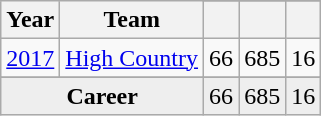<table class="wikitable sortable" style="text-align:center">
<tr>
<th rowspan=2>Year</th>
<th rowspan=2>Team</th>
</tr>
<tr>
<th></th>
<th></th>
<th></th>
</tr>
<tr>
<td><a href='#'>2017</a></td>
<td><a href='#'>High Country</a></td>
<td>66</td>
<td>685</td>
<td>16</td>
</tr>
<tr class="sortbottom" style="background:#eee;">
</tr>
<tr class="sortbottom" style="background:#eee;">
<td colspan=2><strong>Career</strong></td>
<td>66</td>
<td>685</td>
<td>16</td>
</tr>
</table>
